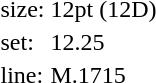<table style="margin-left:40px;">
<tr>
<td>size:</td>
<td>12pt (12D)</td>
</tr>
<tr>
<td>set:</td>
<td>12.25</td>
</tr>
<tr>
<td>line:</td>
<td>M.1715</td>
</tr>
</table>
